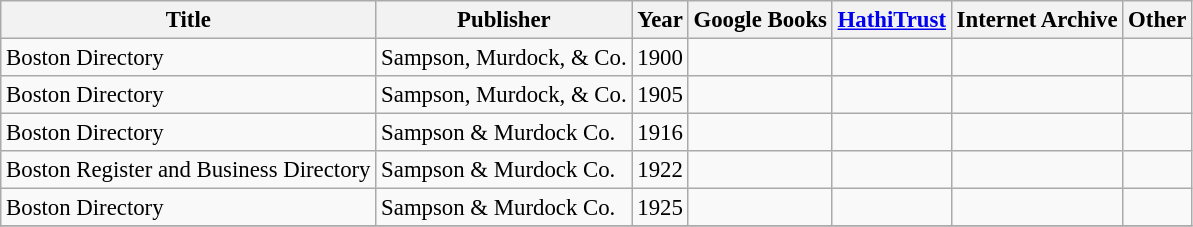<table class="wikitable" style="font-size: 95%;">
<tr>
<th>Title</th>
<th>Publisher</th>
<th>Year</th>
<th>Google Books</th>
<th><a href='#'>HathiTrust</a></th>
<th>Internet Archive</th>
<th>Other</th>
</tr>
<tr>
<td>Boston Directory</td>
<td>Sampson, Murdock, & Co.</td>
<td>1900</td>
<td></td>
<td></td>
<td></td>
<td></td>
</tr>
<tr>
<td>Boston Directory</td>
<td>Sampson, Murdock, & Co.</td>
<td>1905</td>
<td></td>
<td></td>
<td></td>
<td></td>
</tr>
<tr>
<td>Boston Directory</td>
<td>Sampson & Murdock Co.</td>
<td>1916</td>
<td></td>
<td></td>
<td></td>
<td></td>
</tr>
<tr>
<td>Boston Register and Business Directory</td>
<td>Sampson & Murdock Co.</td>
<td>1922</td>
<td></td>
<td></td>
<td></td>
<td></td>
</tr>
<tr>
<td>Boston Directory</td>
<td>Sampson & Murdock Co.</td>
<td>1925</td>
<td></td>
<td></td>
<td></td>
<td></td>
</tr>
<tr>
</tr>
</table>
